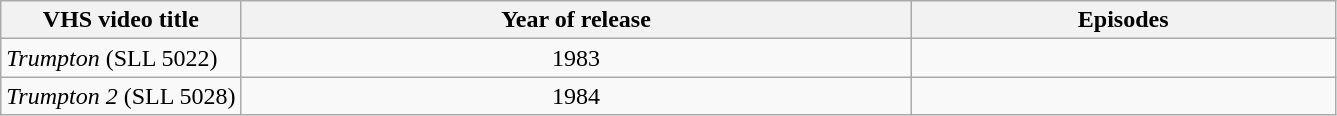<table class="wikitable">
<tr>
<th style="width:18%;">VHS video title</th>
<th>Year of release</th>
<th>Episodes</th>
</tr>
<tr>
<td><em>Trumpton</em> (SLL 5022)</td>
<td style="text-align:center;">1983</td>
<td style="text-align:center;"></td>
</tr>
<tr>
<td><em>Trumpton 2</em> (SLL 5028)</td>
<td style="text-align:center;">1984</td>
<td style="text-align:center;"></td>
</tr>
</table>
